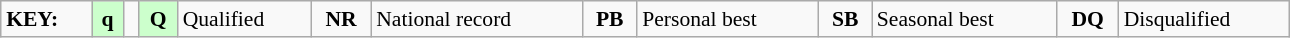<table class="wikitable" style="margin:0.5em auto; font-size:90%;position:relative;" width=68%>
<tr>
<td><strong>KEY:</strong></td>
<td bgcolor=ccffcc align=center><strong>q</strong></td>
<td></td>
<td bgcolor=ccffcc align=center><strong>Q</strong></td>
<td>Qualified</td>
<td align=center><strong>NR</strong></td>
<td>National record</td>
<td align=center><strong>PB</strong></td>
<td>Personal best</td>
<td align=center><strong>SB</strong></td>
<td>Seasonal best</td>
<td align=center><strong>DQ</strong></td>
<td>Disqualified</td>
</tr>
</table>
